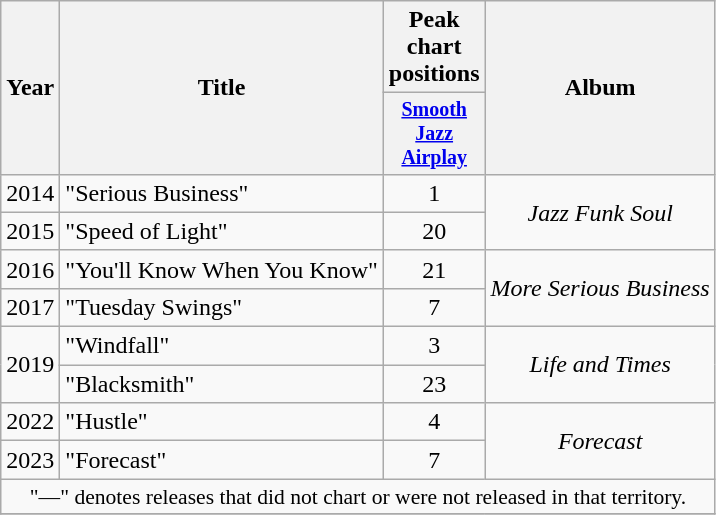<table class="wikitable" style="text-align:center";>
<tr>
<th rowspan="2">Year</th>
<th rowspan="2">Title</th>
<th colspan="1">Peak chart positions</th>
<th rowspan="2">Album</th>
</tr>
<tr style="font-size:smaller;">
<th style="width:50px;"><a href='#'>Smooth Jazz<br>Airplay</a><br></th>
</tr>
<tr>
<td>2014</td>
<td align="left">"Serious Business"</td>
<td>1</td>
<td rowspan="2"><em>Jazz Funk Soul</em></td>
</tr>
<tr>
<td>2015</td>
<td align="left">"Speed of Light"</td>
<td>20</td>
</tr>
<tr>
<td>2016</td>
<td align="left">"You'll Know When You Know"</td>
<td>21</td>
<td rowspan="2"><em>More Serious Business</em></td>
</tr>
<tr>
<td>2017</td>
<td align="left">"Tuesday Swings"</td>
<td>7</td>
</tr>
<tr>
<td rowspan="2">2019</td>
<td align="left">"Windfall"</td>
<td>3</td>
<td rowspan="2"><em>Life and Times</em></td>
</tr>
<tr>
<td align="left">"Blacksmith"</td>
<td>23</td>
</tr>
<tr>
<td>2022</td>
<td align="left">"Hustle"</td>
<td>4</td>
<td rowspan="2"><em>Forecast</em></td>
</tr>
<tr>
<td>2023</td>
<td align="left">"Forecast"</td>
<td>7</td>
</tr>
<tr>
<td colspan="4" style="font-size:90%">"—" denotes releases that did not chart or were not released in that territory.</td>
</tr>
<tr>
</tr>
</table>
